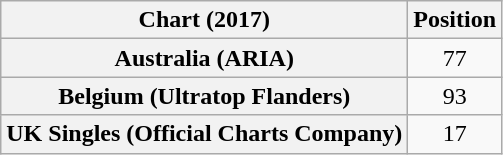<table class="wikitable sortable plainrowheaders" style="text-align:center">
<tr>
<th scope="col">Chart (2017)</th>
<th scope="col">Position</th>
</tr>
<tr>
<th scope="row">Australia (ARIA)</th>
<td>77</td>
</tr>
<tr>
<th scope="row">Belgium (Ultratop Flanders)</th>
<td>93</td>
</tr>
<tr>
<th scope="row">UK Singles (Official Charts Company)</th>
<td>17</td>
</tr>
</table>
